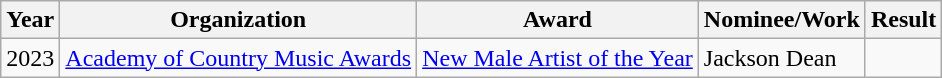<table class="wikitable">
<tr>
<th>Year</th>
<th>Organization</th>
<th>Award</th>
<th>Nominee/Work</th>
<th>Result</th>
</tr>
<tr>
<td>2023</td>
<td><a href='#'>Academy of Country Music Awards</a></td>
<td><a href='#'>New Male Artist of the Year</a></td>
<td>Jackson Dean</td>
<td></td>
</tr>
</table>
